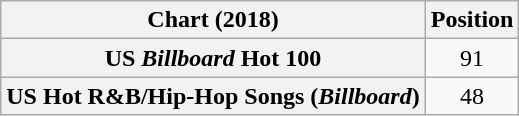<table class="wikitable sortable plainrowheaders" style="text-align:center">
<tr>
<th scope="col">Chart (2018)</th>
<th scope="col">Position</th>
</tr>
<tr>
<th scope="row">US <em>Billboard</em> Hot 100</th>
<td>91</td>
</tr>
<tr>
<th scope="row">US Hot R&B/Hip-Hop Songs (<em>Billboard</em>)</th>
<td>48</td>
</tr>
</table>
